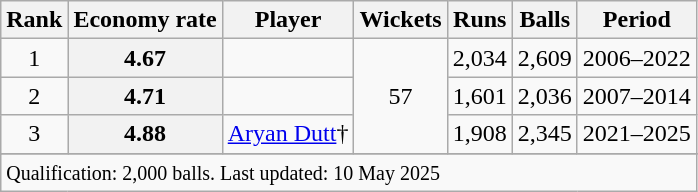<table class="wikitable plainrowheaders sortable">
<tr>
<th scope=col>Rank</th>
<th scope=col>Economy rate</th>
<th scope=col>Player</th>
<th scope=col>Wickets</th>
<th scope=col>Runs</th>
<th scope=col>Balls</th>
<th scope=col>Period</th>
</tr>
<tr>
<td align=center>1</td>
<th scope=row style=text-align:center;>4.67</th>
<td></td>
<td rowspan="3" align="center">57</td>
<td align=center>2,034</td>
<td align=center>2,609</td>
<td>2006–2022</td>
</tr>
<tr>
<td align=center>2</td>
<th scope=row style=text-align:center;>4.71</th>
<td></td>
<td align=center>1,601</td>
<td align=center>2,036</td>
<td>2007–2014</td>
</tr>
<tr>
<td align="center">3</td>
<th scope=row style=text-align:center;>4.88</th>
<td><a href='#'>Aryan Dutt</a>†</td>
<td align="center">1,908</td>
<td align="center">2,345</td>
<td>2021–2025</td>
</tr>
<tr>
</tr>
<tr class=sortbottom>
<td colspan=7><small>Qualification: 2,000 balls. Last updated: 10 May 2025</small></td>
</tr>
</table>
